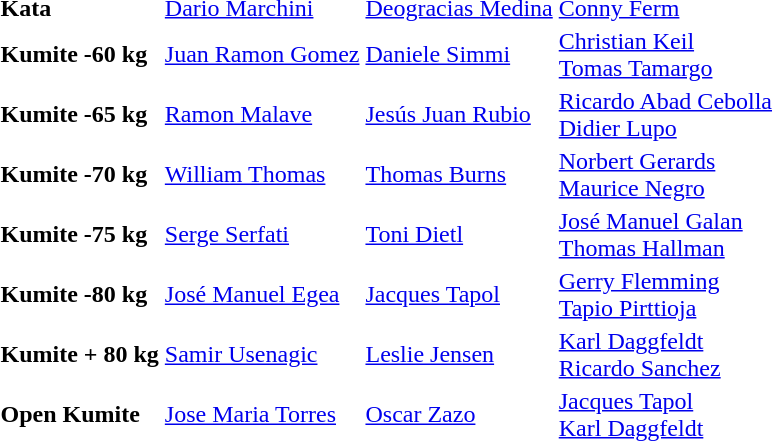<table>
<tr>
<td><strong>Kata</strong></td>
<td> <a href='#'>Dario Marchini</a></td>
<td> <a href='#'>Deogracias Medina</a></td>
<td> <a href='#'>Conny Ferm</a></td>
</tr>
<tr>
<td><strong>Kumite -60 kg</strong></td>
<td> <a href='#'>Juan Ramon Gomez</a></td>
<td> <a href='#'>Daniele Simmi</a></td>
<td> <a href='#'>Christian Keil</a> <br>  <a href='#'>Tomas Tamargo</a></td>
</tr>
<tr>
<td><strong>Kumite -65 kg</strong></td>
<td> <a href='#'>Ramon Malave</a></td>
<td> <a href='#'>Jesús Juan Rubio</a></td>
<td> <a href='#'>Ricardo Abad Cebolla</a> <br>  <a href='#'>Didier Lupo</a></td>
</tr>
<tr>
<td><strong>Kumite -70 kg</strong></td>
<td> <a href='#'>William Thomas</a></td>
<td> <a href='#'>Thomas Burns</a></td>
<td> <a href='#'>Norbert Gerards</a> <br>  <a href='#'>Maurice Negro</a></td>
</tr>
<tr>
<td><strong>Kumite -75 kg</strong></td>
<td> <a href='#'>Serge Serfati</a></td>
<td> <a href='#'>Toni Dietl</a></td>
<td> <a href='#'>José Manuel Galan</a> <br>  <a href='#'>Thomas Hallman</a></td>
</tr>
<tr>
<td><strong>Kumite -80 kg</strong></td>
<td> <a href='#'>José Manuel Egea</a></td>
<td> <a href='#'>Jacques Tapol</a></td>
<td> <a href='#'>Gerry Flemming</a> <br>  <a href='#'>Tapio Pirttioja</a></td>
</tr>
<tr>
<td><strong>Kumite + 80 kg</strong></td>
<td> <a href='#'>Samir Usenagic</a></td>
<td> <a href='#'>Leslie Jensen</a></td>
<td> <a href='#'>Karl Daggfeldt</a> <br>  <a href='#'>Ricardo Sanchez</a></td>
</tr>
<tr>
<td><strong>Open Kumite</strong></td>
<td> <a href='#'>Jose Maria Torres</a></td>
<td> <a href='#'>Oscar Zazo</a></td>
<td> <a href='#'>Jacques Tapol</a> <br>  <a href='#'>Karl Daggfeldt</a></td>
</tr>
</table>
